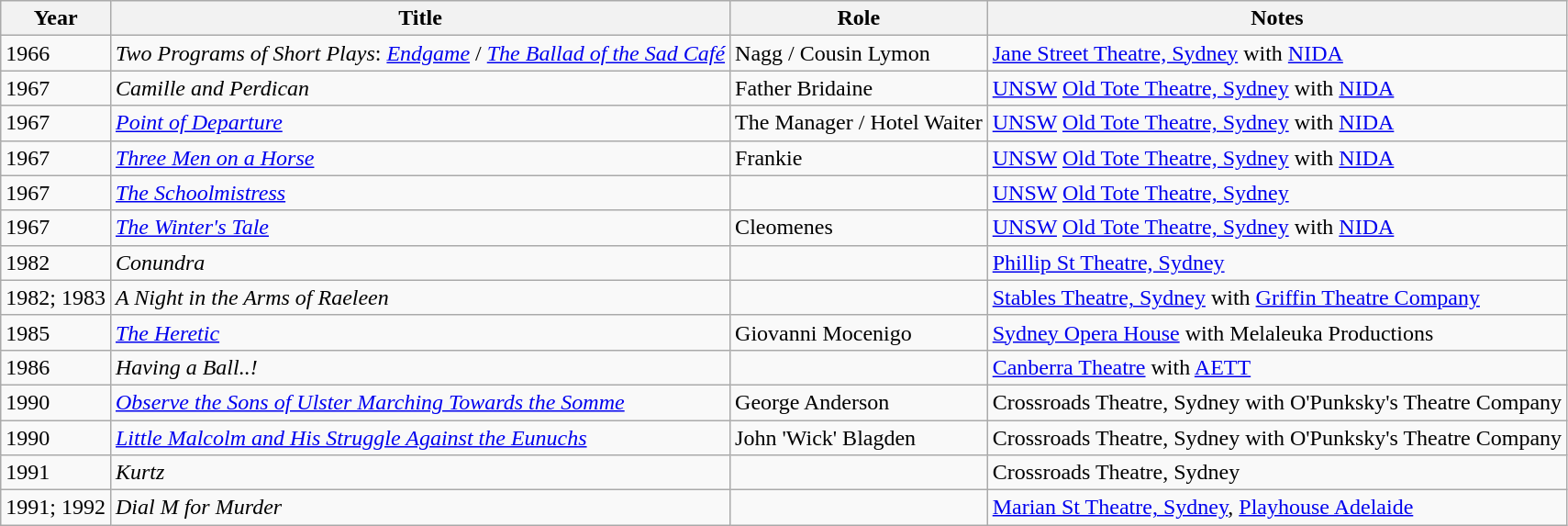<table class=wikitable>
<tr>
<th>Year</th>
<th>Title</th>
<th>Role</th>
<th>Notes</th>
</tr>
<tr>
<td>1966</td>
<td><em>Two Programs of Short Plays</em>: <em><a href='#'>Endgame</a></em> / <em><a href='#'>The Ballad of the Sad Café</a></em></td>
<td>Nagg / Cousin Lymon</td>
<td><a href='#'>Jane Street Theatre, Sydney</a> with <a href='#'>NIDA</a></td>
</tr>
<tr>
<td>1967</td>
<td><em>Camille and Perdican</em></td>
<td>Father Bridaine</td>
<td><a href='#'>UNSW</a> <a href='#'>Old Tote Theatre, Sydney</a> with <a href='#'>NIDA</a></td>
</tr>
<tr>
<td>1967</td>
<td><em><a href='#'>Point of Departure</a></em></td>
<td>The Manager / Hotel Waiter</td>
<td><a href='#'>UNSW</a> <a href='#'>Old Tote Theatre, Sydney</a> with <a href='#'>NIDA</a></td>
</tr>
<tr>
<td>1967</td>
<td><em><a href='#'>Three Men on a Horse</a></em></td>
<td>Frankie</td>
<td><a href='#'>UNSW</a> <a href='#'>Old Tote Theatre, Sydney</a> with <a href='#'>NIDA</a></td>
</tr>
<tr>
<td>1967</td>
<td><em><a href='#'>The Schoolmistress</a></em></td>
<td></td>
<td><a href='#'>UNSW</a> <a href='#'>Old Tote Theatre, Sydney</a></td>
</tr>
<tr>
<td>1967</td>
<td><em><a href='#'>The Winter's Tale</a></em></td>
<td>Cleomenes</td>
<td><a href='#'>UNSW</a> <a href='#'>Old Tote Theatre, Sydney</a> with <a href='#'>NIDA</a></td>
</tr>
<tr>
<td>1982</td>
<td><em>Conundra</em></td>
<td></td>
<td><a href='#'>Phillip St Theatre, Sydney</a></td>
</tr>
<tr>
<td>1982; 1983</td>
<td><em>A Night in the Arms of Raeleen</em></td>
<td></td>
<td><a href='#'>Stables Theatre, Sydney</a> with <a href='#'>Griffin Theatre Company</a></td>
</tr>
<tr>
<td>1985</td>
<td><em><a href='#'>The Heretic</a></em></td>
<td>Giovanni Mocenigo</td>
<td><a href='#'>Sydney Opera House</a> with Melaleuka Productions</td>
</tr>
<tr>
<td>1986</td>
<td><em>Having a Ball..!</em></td>
<td></td>
<td><a href='#'>Canberra Theatre</a> with <a href='#'>AETT</a></td>
</tr>
<tr>
<td>1990</td>
<td><em><a href='#'>Observe the Sons of Ulster Marching Towards the Somme</a></em></td>
<td>George Anderson</td>
<td>Crossroads Theatre, Sydney with O'Punksky's Theatre Company</td>
</tr>
<tr>
<td>1990</td>
<td><em><a href='#'>Little Malcolm and His Struggle Against the Eunuchs</a></em></td>
<td>John 'Wick' Blagden</td>
<td>Crossroads Theatre, Sydney with O'Punksky's Theatre Company</td>
</tr>
<tr>
<td>1991</td>
<td><em>Kurtz</em></td>
<td></td>
<td>Crossroads Theatre, Sydney</td>
</tr>
<tr>
<td>1991; 1992</td>
<td><em>Dial M for Murder</em></td>
<td></td>
<td><a href='#'>Marian St Theatre, Sydney</a>, <a href='#'>Playhouse Adelaide</a></td>
</tr>
</table>
